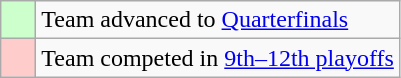<table class="wikitable">
<tr>
<td style="background: #ccffcc;">    </td>
<td>Team advanced to <a href='#'>Quarterfinals</a></td>
</tr>
<tr>
<td style="background: #ffcccc;">    </td>
<td>Team competed in <a href='#'>9th–12th playoffs</a></td>
</tr>
</table>
